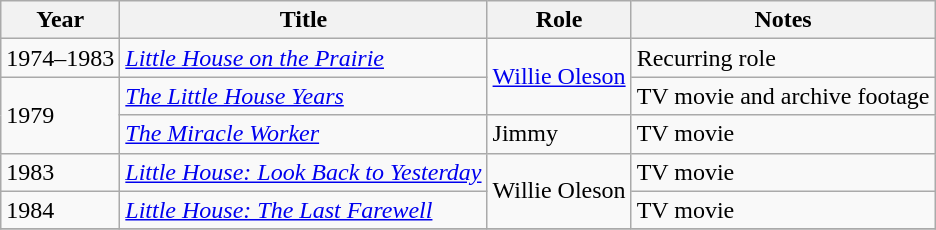<table class="wikitable sortable">
<tr>
<th>Year</th>
<th>Title</th>
<th>Role</th>
<th class="unsortable">Notes</th>
</tr>
<tr>
<td>1974–1983</td>
<td><em><a href='#'>Little House on the Prairie</a></em></td>
<td rowspan=2><a href='#'>Willie Oleson</a></td>
<td>Recurring role</td>
</tr>
<tr>
<td rowspan=2>1979</td>
<td><em><a href='#'>The Little House Years</a></em></td>
<td>TV movie and archive footage</td>
</tr>
<tr>
<td><em><a href='#'>The Miracle Worker</a></em></td>
<td>Jimmy</td>
<td>TV movie</td>
</tr>
<tr>
<td>1983</td>
<td><em><a href='#'>Little House: Look Back to Yesterday</a></em></td>
<td rowspan=2>Willie Oleson</td>
<td>TV movie</td>
</tr>
<tr>
<td>1984</td>
<td><em><a href='#'>Little House: The Last Farewell</a></em></td>
<td>TV movie</td>
</tr>
<tr>
</tr>
</table>
